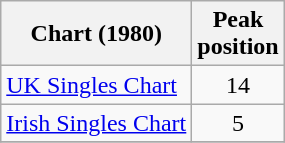<table class="wikitable">
<tr>
<th>Chart (1980)</th>
<th>Peak<br>position</th>
</tr>
<tr>
<td><a href='#'>UK Singles Chart</a></td>
<td align="center">14</td>
</tr>
<tr>
<td><a href='#'>Irish Singles Chart</a></td>
<td align="center">5</td>
</tr>
<tr>
</tr>
</table>
